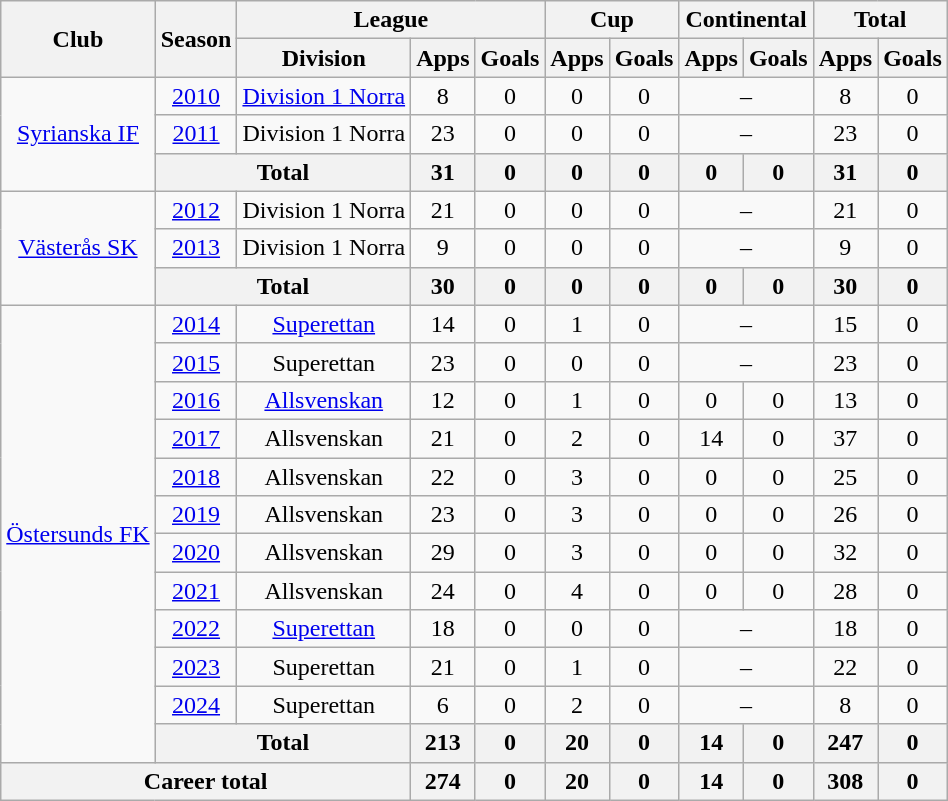<table class="wikitable" style="text-align: center">
<tr>
<th rowspan="2">Club</th>
<th rowspan="2">Season</th>
<th colspan="3">League</th>
<th colspan="2">Cup</th>
<th colspan="2">Continental</th>
<th colspan="2">Total</th>
</tr>
<tr>
<th>Division</th>
<th>Apps</th>
<th>Goals</th>
<th>Apps</th>
<th>Goals</th>
<th>Apps</th>
<th>Goals</th>
<th>Apps</th>
<th>Goals</th>
</tr>
<tr>
<td rowspan="3"><a href='#'>Syrianska IF</a></td>
<td><a href='#'>2010</a></td>
<td><a href='#'>Division 1 Norra</a></td>
<td>8</td>
<td>0</td>
<td>0</td>
<td>0</td>
<td colspan="2">–</td>
<td>8</td>
<td>0</td>
</tr>
<tr>
<td><a href='#'>2011</a></td>
<td>Division 1 Norra</td>
<td>23</td>
<td>0</td>
<td>0</td>
<td>0</td>
<td colspan="2">–</td>
<td>23</td>
<td>0</td>
</tr>
<tr>
<th colspan="2">Total</th>
<th>31</th>
<th>0</th>
<th>0</th>
<th>0</th>
<th>0</th>
<th>0</th>
<th>31</th>
<th>0</th>
</tr>
<tr>
<td rowspan="3"><a href='#'>Västerås SK</a></td>
<td><a href='#'>2012</a></td>
<td>Division 1 Norra</td>
<td>21</td>
<td>0</td>
<td>0</td>
<td>0</td>
<td colspan="2">–</td>
<td>21</td>
<td>0</td>
</tr>
<tr>
<td><a href='#'>2013</a></td>
<td>Division 1 Norra</td>
<td>9</td>
<td>0</td>
<td>0</td>
<td>0</td>
<td colspan="2">–</td>
<td>9</td>
<td>0</td>
</tr>
<tr>
<th colspan="2">Total</th>
<th>30</th>
<th>0</th>
<th>0</th>
<th>0</th>
<th>0</th>
<th>0</th>
<th>30</th>
<th>0</th>
</tr>
<tr>
<td rowspan="12"><a href='#'>Östersunds FK</a></td>
<td><a href='#'>2014</a></td>
<td><a href='#'>Superettan</a></td>
<td>14</td>
<td>0</td>
<td>1</td>
<td>0</td>
<td colspan="2">–</td>
<td>15</td>
<td>0</td>
</tr>
<tr>
<td><a href='#'>2015</a></td>
<td>Superettan</td>
<td>23</td>
<td>0</td>
<td>0</td>
<td>0</td>
<td colspan="2">–</td>
<td>23</td>
<td>0</td>
</tr>
<tr>
<td><a href='#'>2016</a></td>
<td><a href='#'>Allsvenskan</a></td>
<td>12</td>
<td>0</td>
<td>1</td>
<td>0</td>
<td>0</td>
<td>0</td>
<td>13</td>
<td>0</td>
</tr>
<tr>
<td><a href='#'>2017</a></td>
<td>Allsvenskan</td>
<td>21</td>
<td>0</td>
<td>2</td>
<td>0</td>
<td>14</td>
<td>0</td>
<td>37</td>
<td>0</td>
</tr>
<tr>
<td><a href='#'>2018</a></td>
<td>Allsvenskan</td>
<td>22</td>
<td>0</td>
<td>3</td>
<td>0</td>
<td>0</td>
<td>0</td>
<td>25</td>
<td>0</td>
</tr>
<tr>
<td><a href='#'>2019</a></td>
<td>Allsvenskan</td>
<td>23</td>
<td>0</td>
<td>3</td>
<td>0</td>
<td>0</td>
<td>0</td>
<td>26</td>
<td>0</td>
</tr>
<tr>
<td><a href='#'>2020</a></td>
<td>Allsvenskan</td>
<td>29</td>
<td>0</td>
<td>3</td>
<td>0</td>
<td>0</td>
<td>0</td>
<td>32</td>
<td>0</td>
</tr>
<tr>
<td><a href='#'>2021</a></td>
<td>Allsvenskan</td>
<td>24</td>
<td>0</td>
<td>4</td>
<td>0</td>
<td>0</td>
<td>0</td>
<td>28</td>
<td>0</td>
</tr>
<tr>
<td><a href='#'>2022</a></td>
<td><a href='#'>Superettan</a></td>
<td>18</td>
<td>0</td>
<td>0</td>
<td>0</td>
<td colspan="2">–</td>
<td>18</td>
<td>0</td>
</tr>
<tr>
<td><a href='#'>2023</a></td>
<td>Superettan</td>
<td>21</td>
<td>0</td>
<td>1</td>
<td>0</td>
<td colspan="2">–</td>
<td>22</td>
<td>0</td>
</tr>
<tr>
<td><a href='#'>2024</a></td>
<td>Superettan</td>
<td>6</td>
<td>0</td>
<td>2</td>
<td>0</td>
<td colspan="2">–</td>
<td>8</td>
<td>0</td>
</tr>
<tr>
<th colspan="2">Total</th>
<th>213</th>
<th>0</th>
<th>20</th>
<th>0</th>
<th>14</th>
<th>0</th>
<th>247</th>
<th>0</th>
</tr>
<tr>
<th colspan="3">Career total</th>
<th>274</th>
<th>0</th>
<th>20</th>
<th>0</th>
<th>14</th>
<th>0</th>
<th>308</th>
<th>0</th>
</tr>
</table>
